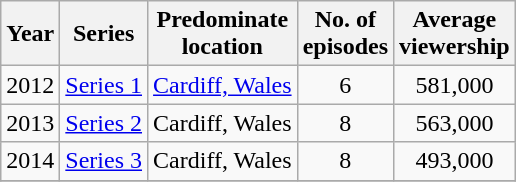<table class="wikitable" style="text-align:center; margin:auto;">
<tr>
<th>Year</th>
<th>Series</th>
<th>Predominate<br>location</th>
<th>No. of<br>episodes</th>
<th>Average<br>viewership</th>
</tr>
<tr>
<td>2012</td>
<td><a href='#'>Series 1</a></td>
<td><a href='#'>Cardiff, Wales</a></td>
<td>6</td>
<td>581,000</td>
</tr>
<tr>
<td>2013</td>
<td><a href='#'>Series 2</a></td>
<td>Cardiff, Wales</td>
<td>8</td>
<td>563,000</td>
</tr>
<tr>
<td>2014</td>
<td><a href='#'>Series 3</a></td>
<td>Cardiff, Wales</td>
<td>8</td>
<td>493,000</td>
</tr>
<tr>
</tr>
</table>
